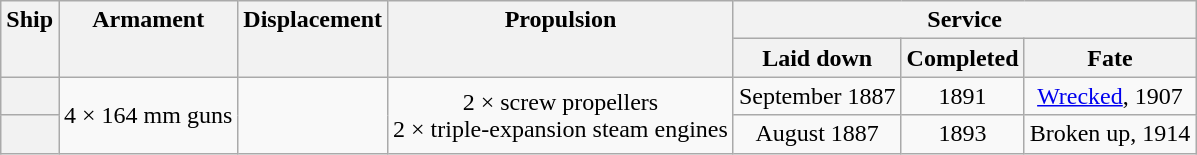<table class="wikitable plainrowheaders" style="text-align: center;">
<tr valign="top">
<th scope="col" rowspan="2">Ship</th>
<th scope="col" rowspan="2">Armament</th>
<th scope="col" rowspan="2">Displacement</th>
<th scope="col" rowspan="2">Propulsion</th>
<th scope="col" colspan="3">Service</th>
</tr>
<tr valign="top">
<th scope="col">Laid down</th>
<th scope="col">Completed</th>
<th scope="col">Fate</th>
</tr>
<tr valign="center">
<th scope="row"></th>
<td rowspan="2">4 × 164 mm guns</td>
<td rowspan="2"></td>
<td rowspan="2">2 × screw propellers<br>2 × triple-expansion steam engines<br></td>
<td>September 1887</td>
<td>1891</td>
<td><a href='#'>Wrecked</a>, 1907</td>
</tr>
<tr valign="center">
<th scope="row"></th>
<td>August 1887</td>
<td>1893</td>
<td>Broken up, 1914</td>
</tr>
</table>
